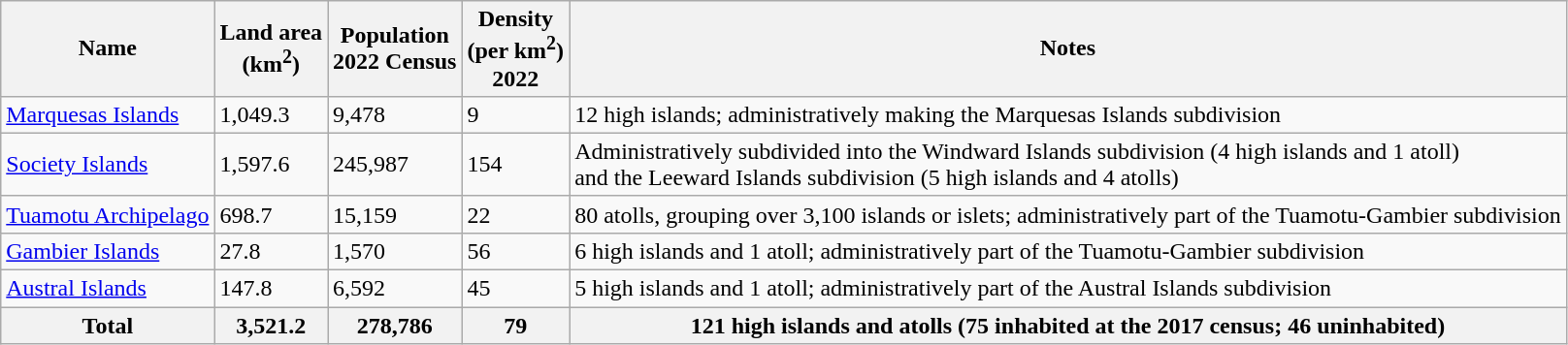<table class="wikitable col2right col3right col4right">
<tr>
<th>Name</th>
<th>Land area<br>(km<sup>2</sup>)</th>
<th>Population <br>2022 Census</th>
<th>Density <br>(per km<sup>2</sup>)<br>2022</th>
<th>Notes</th>
</tr>
<tr>
<td><a href='#'>Marquesas Islands</a></td>
<td>1,049.3</td>
<td>9,478</td>
<td>9</td>
<td>12 high islands; administratively making the Marquesas Islands subdivision</td>
</tr>
<tr>
<td><a href='#'>Society Islands</a></td>
<td>1,597.6</td>
<td>245,987</td>
<td>154</td>
<td>Administratively subdivided into the Windward Islands subdivision (4 high islands and 1 atoll) <br>and the Leeward Islands subdivision (5 high islands and 4 atolls)</td>
</tr>
<tr>
<td><a href='#'>Tuamotu Archipelago</a></td>
<td>698.7</td>
<td>15,159</td>
<td>22</td>
<td>80 atolls, grouping over 3,100 islands or islets; administratively part of the Tuamotu-Gambier subdivision</td>
</tr>
<tr>
<td><a href='#'>Gambier Islands</a></td>
<td>27.8</td>
<td>1,570</td>
<td>56</td>
<td>6 high islands and 1 atoll; administratively part of the Tuamotu-Gambier subdivision</td>
</tr>
<tr>
<td><a href='#'>Austral Islands</a></td>
<td>147.8</td>
<td>6,592</td>
<td>45</td>
<td>5 high islands and 1 atoll; administratively part of the Austral Islands subdivision</td>
</tr>
<tr>
<th>Total</th>
<th>3,521.2</th>
<th>278,786</th>
<th>79</th>
<th>121 high islands and atolls (75 inhabited at the 2017 census; 46 uninhabited)</th>
</tr>
</table>
